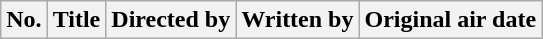<table class="wikitable plainrowheaders">
<tr>
<th style="background:#;">No.</th>
<th style="background:#;">Title</th>
<th style="background:#;">Directed by</th>
<th style="background:#;">Written by</th>
<th style="background:#;">Original air date<br>




</th>
</tr>
</table>
